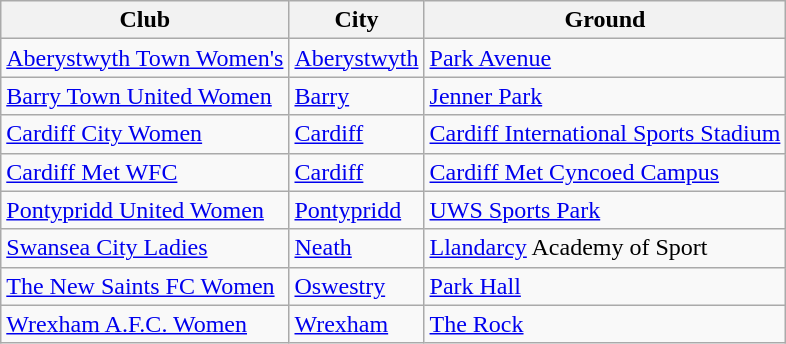<table class="sortable wikitable">
<tr align=center>
<th>Club</th>
<th>City</th>
<th>Ground</th>
</tr>
<tr>
<td><a href='#'>Aberystwyth Town Women's</a></td>
<td><a href='#'>Aberystwyth</a></td>
<td><a href='#'>Park Avenue</a></td>
</tr>
<tr>
<td><a href='#'>Barry Town United Women</a></td>
<td><a href='#'>Barry</a></td>
<td><a href='#'>Jenner Park</a></td>
</tr>
<tr>
<td><a href='#'>Cardiff City Women</a></td>
<td><a href='#'>Cardiff</a></td>
<td><a href='#'>Cardiff International Sports Stadium</a></td>
</tr>
<tr>
<td><a href='#'>Cardiff Met WFC</a></td>
<td><a href='#'>Cardiff</a></td>
<td><a href='#'>Cardiff Met Cyncoed Campus</a></td>
</tr>
<tr>
<td><a href='#'>Pontypridd United Women</a></td>
<td><a href='#'>Pontypridd</a></td>
<td><a href='#'>UWS Sports Park</a></td>
</tr>
<tr>
<td><a href='#'>Swansea City Ladies</a></td>
<td><a href='#'>Neath</a></td>
<td><a href='#'>Llandarcy</a> Academy of Sport</td>
</tr>
<tr>
<td><a href='#'>The New Saints FC Women</a></td>
<td><a href='#'>Oswestry</a></td>
<td><a href='#'>Park Hall</a></td>
</tr>
<tr>
<td><a href='#'>Wrexham A.F.C. Women</a></td>
<td><a href='#'>Wrexham</a></td>
<td><a href='#'>The Rock</a></td>
</tr>
</table>
